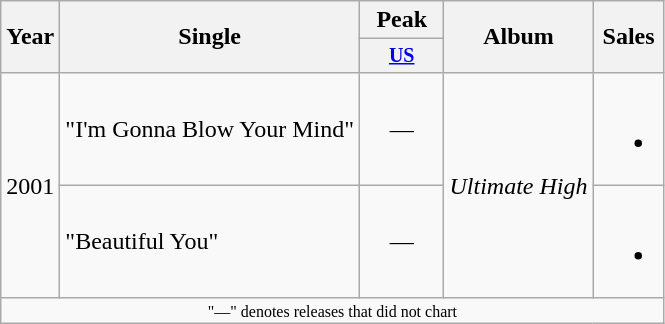<table class="wikitable" style="text-align:center">
<tr>
<th rowspan="2">Year</th>
<th rowspan="2">Single</th>
<th>Peak</th>
<th rowspan="2">Album</th>
<th rowspan="2">Sales</th>
</tr>
<tr style="font-size:smaller;">
<th style="width:50px;"><a href='#'>US</a></th>
</tr>
<tr>
<td rowspan="2">2001</td>
<td style="text-align:left;">"I'm Gonna Blow Your Mind"</td>
<td>—</td>
<td rowspan="2" style="text-align:left;"><em>Ultimate High</em></td>
<td style="text-align:left;"><br><ul><li></li></ul></td>
</tr>
<tr>
<td style="text-align:left;">"Beautiful You"</td>
<td>—</td>
<td style="text-align:left;"><br><ul><li></li></ul></td>
</tr>
<tr>
<td colspan="5" style="font-size:8pt">"—" denotes releases that did not chart</td>
</tr>
</table>
